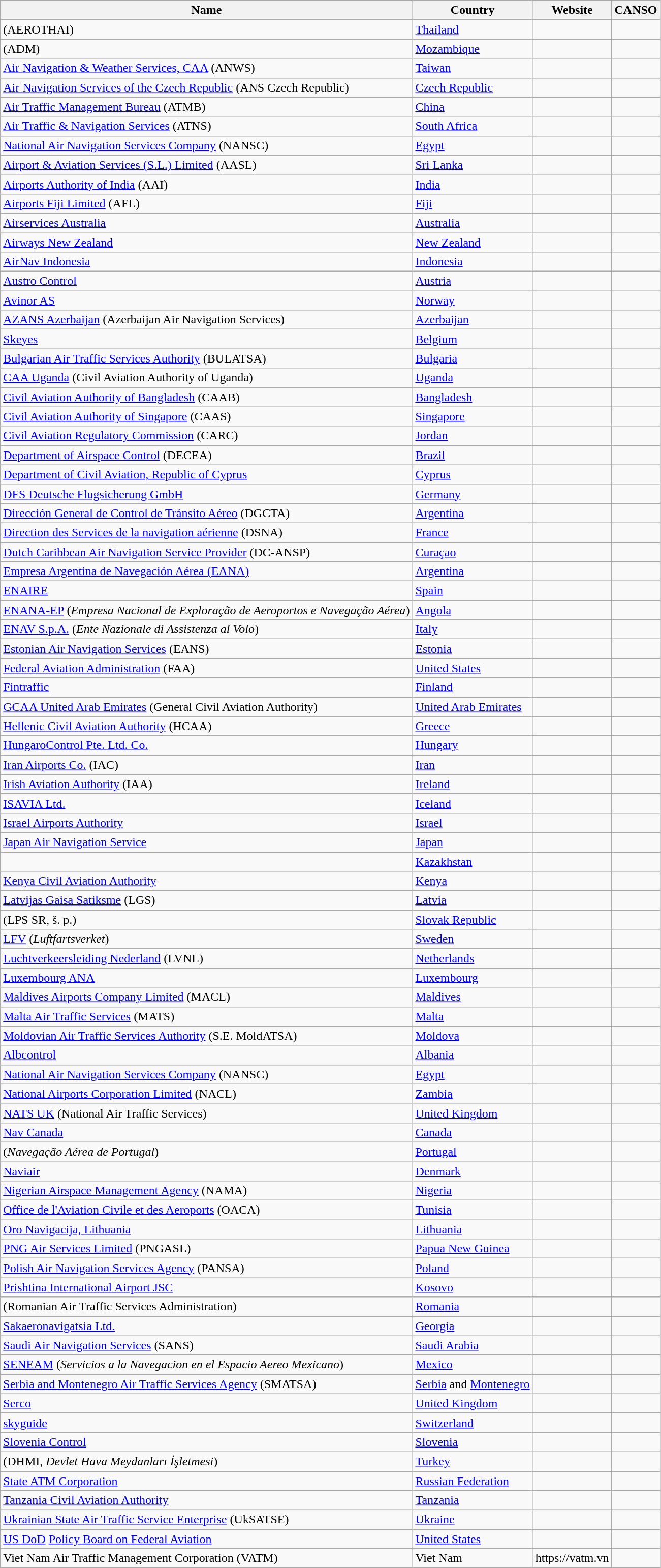<table class="wikitable sortable">
<tr>
<th>Name</th>
<th>Country</th>
<th>Website</th>
<th>CANSO</th>
</tr>
<tr>
<td> (AEROTHAI)</td>
<td><a href='#'>Thailand</a></td>
<td></td>
<td></td>
</tr>
<tr>
<td> (ADM)</td>
<td><a href='#'>Mozambique</a></td>
<td></td>
<td></td>
</tr>
<tr>
<td><a href='#'>Air Navigation & Weather Services, CAA</a> (ANWS)</td>
<td><a href='#'>Taiwan</a></td>
<td></td>
<td></td>
</tr>
<tr>
<td><a href='#'>Air Navigation Services of the Czech Republic</a> (ANS Czech Republic)</td>
<td><a href='#'>Czech Republic</a></td>
<td></td>
<td></td>
</tr>
<tr>
<td><a href='#'>Air Traffic Management Bureau</a> (ATMB)</td>
<td><a href='#'>China</a></td>
<td></td>
<td></td>
</tr>
<tr>
<td><a href='#'>Air Traffic & Navigation Services</a> (ATNS)</td>
<td><a href='#'>South Africa</a></td>
<td></td>
<td></td>
</tr>
<tr>
<td><a href='#'>National Air Navigation Services Company</a> (NANSC)</td>
<td><a href='#'>Egypt</a></td>
<td></td>
<td></td>
</tr>
<tr>
<td><a href='#'>Airport & Aviation Services (S.L.) Limited</a> (AASL)</td>
<td><a href='#'>Sri Lanka</a></td>
<td></td>
<td></td>
</tr>
<tr>
<td><a href='#'>Airports Authority of India</a> (AAI)</td>
<td><a href='#'>India</a></td>
<td></td>
<td></td>
</tr>
<tr>
<td><a href='#'>Airports Fiji Limited</a> (AFL)</td>
<td><a href='#'>Fiji</a></td>
<td></td>
<td></td>
</tr>
<tr>
<td><a href='#'>Airservices Australia</a></td>
<td><a href='#'>Australia</a></td>
<td></td>
<td></td>
</tr>
<tr>
<td><a href='#'>Airways New Zealand</a></td>
<td><a href='#'>New Zealand</a></td>
<td></td>
<td></td>
</tr>
<tr>
<td><a href='#'>AirNav Indonesia</a></td>
<td><a href='#'>Indonesia</a></td>
<td></td>
<td></td>
</tr>
<tr>
<td><a href='#'>Austro Control</a></td>
<td><a href='#'>Austria</a></td>
<td></td>
<td></td>
</tr>
<tr>
<td><a href='#'>Avinor AS</a></td>
<td><a href='#'>Norway</a></td>
<td></td>
<td></td>
</tr>
<tr>
<td><a href='#'>AZANS Azerbaijan</a> (Azerbaijan Air Navigation Services)</td>
<td><a href='#'>Azerbaijan</a></td>
<td> </td>
<td></td>
</tr>
<tr>
<td><a href='#'>Skeyes</a></td>
<td><a href='#'>Belgium</a></td>
<td></td>
<td></td>
</tr>
<tr>
<td><a href='#'>Bulgarian Air Traffic Services Authority</a> (BULATSA)</td>
<td><a href='#'>Bulgaria</a></td>
<td></td>
<td></td>
</tr>
<tr>
<td><a href='#'>CAA Uganda</a> (Civil Aviation Authority of Uganda)</td>
<td><a href='#'>Uganda</a></td>
<td></td>
<td></td>
</tr>
<tr>
<td><a href='#'>Civil Aviation Authority of Bangladesh</a> (CAAB)</td>
<td><a href='#'>Bangladesh</a></td>
<td></td>
<td></td>
</tr>
<tr>
<td><a href='#'>Civil Aviation Authority of Singapore</a> (CAAS)</td>
<td><a href='#'>Singapore</a></td>
<td></td>
<td></td>
</tr>
<tr>
<td><a href='#'>Civil Aviation Regulatory Commission</a> (CARC)</td>
<td><a href='#'>Jordan</a></td>
<td></td>
<td></td>
</tr>
<tr>
<td><a href='#'>Department of Airspace Control</a> (DECEA)</td>
<td><a href='#'>Brazil</a></td>
<td></td>
<td></td>
</tr>
<tr>
<td><a href='#'>Department of Civil Aviation, Republic of Cyprus</a></td>
<td><a href='#'>Cyprus</a></td>
<td></td>
<td></td>
</tr>
<tr>
<td><a href='#'>DFS Deutsche Flugsicherung GmbH</a></td>
<td><a href='#'>Germany</a></td>
<td></td>
<td></td>
</tr>
<tr>
<td><a href='#'>Dirección General de Control de Tránsito Aéreo</a> (DGCTA)</td>
<td><a href='#'>Argentina</a></td>
<td> </td>
<td></td>
</tr>
<tr>
<td><a href='#'>Direction des Services de la navigation aérienne</a> (DSNA)</td>
<td><a href='#'>France</a></td>
<td></td>
<td></td>
</tr>
<tr>
<td><a href='#'>Dutch Caribbean Air Navigation Service Provider</a> (DC-ANSP)</td>
<td><a href='#'>Curaçao</a></td>
<td></td>
<td></td>
</tr>
<tr>
<td><a href='#'>Empresa Argentina de Navegación Aérea (EANA)</a></td>
<td><a href='#'>Argentina</a></td>
<td></td>
<td></td>
</tr>
<tr>
<td><a href='#'>ENAIRE</a></td>
<td><a href='#'>Spain</a></td>
<td></td>
<td></td>
</tr>
<tr>
<td><a href='#'>ENANA-EP</a> (<em>Empresa Nacional de Exploração de Aeroportos e Navegação Aérea</em>)</td>
<td><a href='#'>Angola</a></td>
<td></td>
<td></td>
</tr>
<tr>
<td><a href='#'>ENAV S.p.A.</a> (<em>Ente Nazionale di Assistenza al Volo</em>)</td>
<td><a href='#'>Italy</a></td>
<td></td>
<td></td>
</tr>
<tr>
<td><a href='#'>Estonian Air Navigation Services</a> (EANS)</td>
<td><a href='#'>Estonia</a></td>
<td></td>
<td></td>
</tr>
<tr>
<td><a href='#'>Federal Aviation Administration</a> (FAA)</td>
<td><a href='#'>United States</a></td>
<td></td>
<td></td>
</tr>
<tr>
<td><a href='#'>Fintraffic</a></td>
<td><a href='#'>Finland</a></td>
<td></td>
<td></td>
</tr>
<tr>
<td><a href='#'>GCAA United Arab Emirates</a> (General Civil Aviation Authority)</td>
<td><a href='#'>United Arab Emirates</a></td>
<td></td>
<td></td>
</tr>
<tr>
<td><a href='#'>Hellenic Civil Aviation Authority</a> (HCAA)</td>
<td><a href='#'>Greece</a></td>
<td></td>
<td></td>
</tr>
<tr>
<td><a href='#'>HungaroControl Pte. Ltd. Co.</a></td>
<td><a href='#'>Hungary</a></td>
<td></td>
<td></td>
</tr>
<tr>
<td><a href='#'>Iran Airports Co.</a> (IAC)</td>
<td><a href='#'>Iran</a></td>
<td></td>
<td></td>
</tr>
<tr>
<td><a href='#'>Irish Aviation Authority</a> (IAA)</td>
<td><a href='#'>Ireland</a></td>
<td></td>
<td></td>
</tr>
<tr>
<td><a href='#'>ISAVIA Ltd.</a></td>
<td><a href='#'>Iceland</a></td>
<td> </td>
<td></td>
</tr>
<tr>
<td><a href='#'>Israel Airports Authority</a></td>
<td><a href='#'>Israel</a></td>
<td></td>
<td></td>
</tr>
<tr>
<td><a href='#'>Japan Air Navigation Service</a></td>
<td><a href='#'>Japan</a></td>
<td></td>
<td></td>
</tr>
<tr>
<td></td>
<td><a href='#'>Kazakhstan</a></td>
<td></td>
<td></td>
</tr>
<tr>
<td><a href='#'>Kenya Civil Aviation Authority</a></td>
<td><a href='#'>Kenya</a></td>
<td></td>
<td></td>
</tr>
<tr>
<td><a href='#'>Latvijas Gaisa Satiksme</a> (LGS)</td>
<td><a href='#'>Latvia</a></td>
<td></td>
<td></td>
</tr>
<tr>
<td> (LPS SR, š. p.)</td>
<td><a href='#'>Slovak Republic</a></td>
<td></td>
<td></td>
</tr>
<tr>
<td><a href='#'>LFV</a> (<em>Luftfartsverket</em>)</td>
<td><a href='#'>Sweden</a></td>
<td> </td>
<td></td>
</tr>
<tr>
<td><a href='#'>Luchtverkeersleiding Nederland</a> (LVNL)</td>
<td><a href='#'>Netherlands</a></td>
<td> </td>
<td></td>
</tr>
<tr>
<td><a href='#'>Luxembourg ANA</a></td>
<td><a href='#'>Luxembourg</a></td>
<td></td>
<td></td>
</tr>
<tr>
<td><a href='#'>Maldives Airports Company Limited</a> (MACL)</td>
<td><a href='#'>Maldives</a></td>
<td></td>
<td></td>
</tr>
<tr>
<td><a href='#'>Malta Air Traffic Services</a> (MATS)</td>
<td><a href='#'>Malta</a></td>
<td></td>
<td></td>
</tr>
<tr>
<td><a href='#'>Moldovian Air Traffic Services Authority</a> (S.E. MoldATSA)</td>
<td><a href='#'>Moldova</a></td>
<td></td>
<td></td>
</tr>
<tr>
<td><a href='#'>Albcontrol</a></td>
<td><a href='#'>Albania</a></td>
<td></td>
<td></td>
</tr>
<tr>
<td><a href='#'>National Air Navigation Services Company</a> (NANSC)</td>
<td><a href='#'>Egypt</a></td>
<td></td>
<td></td>
</tr>
<tr>
<td><a href='#'>National Airports Corporation Limited</a> (NACL)</td>
<td><a href='#'>Zambia</a></td>
<td></td>
<td></td>
</tr>
<tr>
<td><a href='#'>NATS UK</a> (National Air Traffic Services)</td>
<td><a href='#'>United Kingdom</a></td>
<td></td>
<td></td>
</tr>
<tr>
<td><a href='#'>Nav Canada</a></td>
<td><a href='#'>Canada</a></td>
<td></td>
<td></td>
</tr>
<tr>
<td> (<em>Navegação Aérea de Portugal</em>)</td>
<td><a href='#'>Portugal</a></td>
<td></td>
<td></td>
</tr>
<tr>
<td><a href='#'>Naviair</a></td>
<td><a href='#'>Denmark</a></td>
<td></td>
<td></td>
</tr>
<tr>
<td><a href='#'>Nigerian Airspace Management Agency</a> (NAMA)</td>
<td><a href='#'>Nigeria</a></td>
<td></td>
<td></td>
</tr>
<tr>
<td><a href='#'>Office de l'Aviation Civile et des Aeroports</a> (OACA)</td>
<td><a href='#'>Tunisia</a></td>
<td></td>
<td></td>
</tr>
<tr>
<td><a href='#'>Oro Navigacija, Lithuania</a></td>
<td><a href='#'>Lithuania</a></td>
<td></td>
<td></td>
</tr>
<tr>
<td><a href='#'>PNG Air Services Limited</a> (PNGASL)</td>
<td><a href='#'>Papua New Guinea</a></td>
<td></td>
<td></td>
</tr>
<tr>
<td><a href='#'>Polish Air Navigation Services Agency</a> (PANSA)</td>
<td><a href='#'>Poland</a></td>
<td></td>
<td></td>
</tr>
<tr>
<td><a href='#'>Prishtina International Airport JSC</a></td>
<td><a href='#'>Kosovo</a></td>
<td></td>
<td></td>
</tr>
<tr>
<td> (Romanian Air Traffic Services Administration)</td>
<td><a href='#'>Romania</a></td>
<td></td>
<td></td>
</tr>
<tr>
<td><a href='#'>Sakaeronavigatsia Ltd.</a></td>
<td><a href='#'>Georgia</a></td>
<td></td>
<td></td>
</tr>
<tr>
<td><a href='#'>Saudi Air Navigation Services</a> (SANS)</td>
<td><a href='#'>Saudi Arabia</a></td>
<td></td>
<td></td>
</tr>
<tr>
<td><a href='#'>SENEAM</a> (<em>Servicios a la Navegacion en el Espacio Aereo Mexicano</em>)</td>
<td><a href='#'>Mexico</a></td>
<td></td>
<td></td>
</tr>
<tr>
<td><a href='#'>Serbia and Montenegro Air Traffic Services Agency</a> (SMATSA)</td>
<td><a href='#'>Serbia</a> and <a href='#'>Montenegro</a></td>
<td></td>
<td></td>
</tr>
<tr>
<td><a href='#'>Serco</a></td>
<td><a href='#'>United Kingdom</a></td>
<td></td>
<td></td>
</tr>
<tr>
<td><a href='#'>skyguide</a></td>
<td><a href='#'>Switzerland</a></td>
<td></td>
<td></td>
</tr>
<tr>
<td><a href='#'>Slovenia Control</a></td>
<td><a href='#'>Slovenia</a></td>
<td></td>
<td></td>
</tr>
<tr>
<td> (DHMI, <em>Devlet Hava Meydanları İşletmesi</em>)</td>
<td><a href='#'>Turkey</a></td>
<td></td>
<td></td>
</tr>
<tr>
<td><a href='#'>State ATM Corporation</a></td>
<td><a href='#'>Russian Federation</a></td>
<td></td>
<td></td>
</tr>
<tr>
<td><a href='#'>Tanzania Civil Aviation Authority</a></td>
<td><a href='#'>Tanzania</a></td>
<td></td>
<td></td>
</tr>
<tr>
<td><a href='#'>Ukrainian State Air Traffic Service Enterprise</a> (UkSATSE)</td>
<td><a href='#'>Ukraine</a></td>
<td></td>
<td></td>
</tr>
<tr>
<td><a href='#'>US DoD</a> <a href='#'>Policy Board on Federal Aviation</a></td>
<td><a href='#'>United States</a></td>
<td> </td>
<td></td>
</tr>
<tr>
<td>Viet Nam Air Traffic Management Corporation (VATM)</td>
<td>Viet Nam</td>
<td>https://vatm.vn</td>
<td></td>
</tr>
</table>
